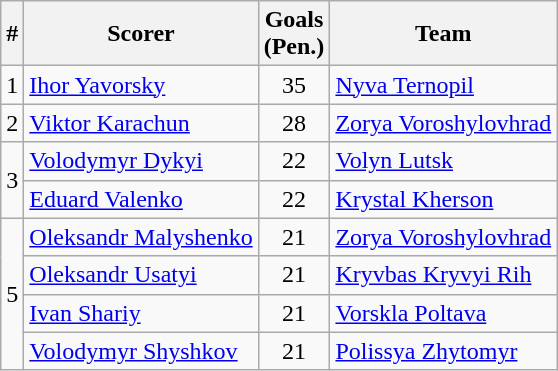<table class="wikitable">
<tr>
<th>#</th>
<th>Scorer</th>
<th>Goals<br>(Pen.)</th>
<th>Team</th>
</tr>
<tr>
<td>1</td>
<td><a href='#'>Ihor Yavorsky</a></td>
<td align=center>35</td>
<td><a href='#'>Nyva Ternopil</a></td>
</tr>
<tr>
<td>2</td>
<td><a href='#'>Viktor Karachun</a></td>
<td align=center>28</td>
<td><a href='#'>Zorya Voroshylovhrad</a></td>
</tr>
<tr>
<td rowspan=2>3</td>
<td><a href='#'>Volodymyr Dykyi</a></td>
<td align=center>22</td>
<td><a href='#'>Volyn Lutsk</a></td>
</tr>
<tr>
<td><a href='#'>Eduard Valenko</a></td>
<td align=center>22</td>
<td><a href='#'>Krystal Kherson</a></td>
</tr>
<tr>
<td rowspan=4>5</td>
<td><a href='#'>Oleksandr Malyshenko</a></td>
<td align=center>21</td>
<td><a href='#'>Zorya Voroshylovhrad</a></td>
</tr>
<tr>
<td><a href='#'>Oleksandr Usatyi</a></td>
<td align=center>21</td>
<td><a href='#'>Kryvbas Kryvyi Rih</a></td>
</tr>
<tr>
<td><a href='#'>Ivan Shariy</a></td>
<td align=center>21</td>
<td><a href='#'>Vorskla Poltava</a></td>
</tr>
<tr>
<td><a href='#'>Volodymyr Shyshkov</a></td>
<td align=center>21</td>
<td><a href='#'>Polissya Zhytomyr</a></td>
</tr>
</table>
